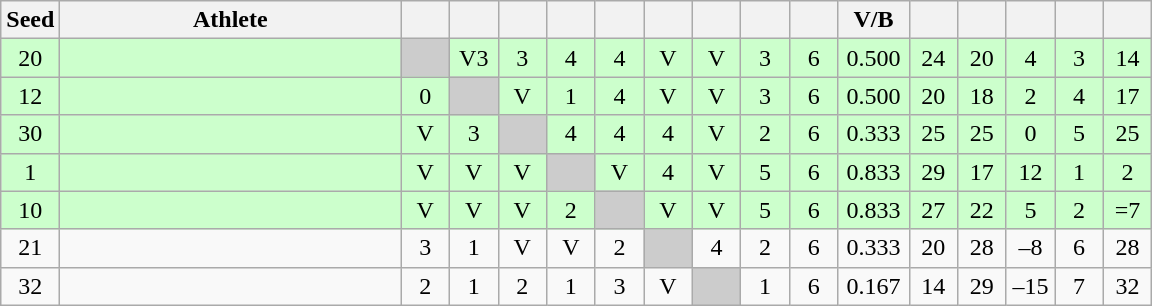<table class="wikitable" style="text-align:center">
<tr>
<th width="25">Seed</th>
<th width="220">Athlete</th>
<th width="25"></th>
<th width="25"></th>
<th width="25"></th>
<th width="25"></th>
<th width="25"></th>
<th width="25"></th>
<th width="25"></th>
<th width="25"></th>
<th width="25"></th>
<th width="40">V/B</th>
<th width="25"></th>
<th width="25"></th>
<th width="25"></th>
<th width="25"></th>
<th width="25"></th>
</tr>
<tr bgcolor=ccffcc>
<td>20</td>
<td align=left></td>
<td bgcolor="#cccccc"></td>
<td>V3</td>
<td>3</td>
<td>4</td>
<td>4</td>
<td>V</td>
<td>V</td>
<td>3</td>
<td>6</td>
<td>0.500</td>
<td>24</td>
<td>20</td>
<td>4</td>
<td>3</td>
<td>14</td>
</tr>
<tr bgcolor=ccffcc>
<td>12</td>
<td align=left></td>
<td>0</td>
<td bgcolor="#cccccc"></td>
<td>V</td>
<td>1</td>
<td>4</td>
<td>V</td>
<td>V</td>
<td>3</td>
<td>6</td>
<td>0.500</td>
<td>20</td>
<td>18</td>
<td>2</td>
<td>4</td>
<td>17</td>
</tr>
<tr bgcolor=ccffcc>
<td>30</td>
<td align=left></td>
<td>V</td>
<td>3</td>
<td bgcolor="#cccccc"></td>
<td>4</td>
<td>4</td>
<td>4</td>
<td>V</td>
<td>2</td>
<td>6</td>
<td>0.333</td>
<td>25</td>
<td>25</td>
<td>0</td>
<td>5</td>
<td>25</td>
</tr>
<tr bgcolor=ccffcc>
<td>1</td>
<td align=left></td>
<td>V</td>
<td>V</td>
<td>V</td>
<td bgcolor="#cccccc"></td>
<td>V</td>
<td>4</td>
<td>V</td>
<td>5</td>
<td>6</td>
<td>0.833</td>
<td>29</td>
<td>17</td>
<td>12</td>
<td>1</td>
<td>2</td>
</tr>
<tr bgcolor=ccffcc>
<td>10</td>
<td align=left></td>
<td>V</td>
<td>V</td>
<td>V</td>
<td>2</td>
<td bgcolor="#cccccc"></td>
<td>V</td>
<td>V</td>
<td>5</td>
<td>6</td>
<td>0.833</td>
<td>27</td>
<td>22</td>
<td>5</td>
<td>2</td>
<td>=7</td>
</tr>
<tr>
<td>21</td>
<td align=left></td>
<td>3</td>
<td>1</td>
<td>V</td>
<td>V</td>
<td>2</td>
<td bgcolor="#cccccc"></td>
<td>4</td>
<td>2</td>
<td>6</td>
<td>0.333</td>
<td>20</td>
<td>28</td>
<td>–8</td>
<td>6</td>
<td>28</td>
</tr>
<tr>
<td>32</td>
<td align=left></td>
<td>2</td>
<td>1</td>
<td>2</td>
<td>1</td>
<td>3</td>
<td>V</td>
<td bgcolor="#cccccc"></td>
<td>1</td>
<td>6</td>
<td>0.167</td>
<td>14</td>
<td>29</td>
<td>–15</td>
<td>7</td>
<td>32</td>
</tr>
</table>
